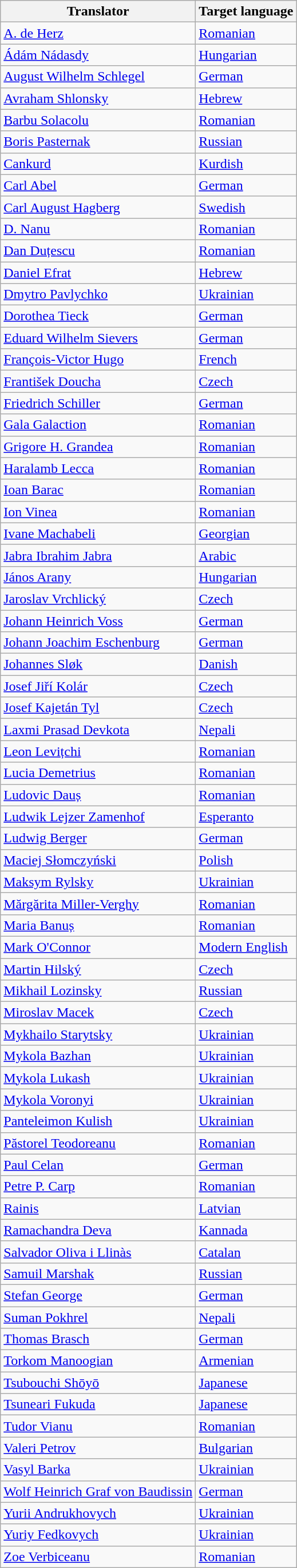<table class="wikitable sortable">
<tr>
<th class=unsortable>Translator</th>
<th>Target language</th>
</tr>
<tr>
<td><a href='#'>A. de Herz</a></td>
<td><a href='#'>Romanian</a></td>
</tr>
<tr>
<td><a href='#'>Ádám Nádasdy</a></td>
<td><a href='#'>Hungarian</a></td>
</tr>
<tr>
<td><a href='#'>August Wilhelm Schlegel</a></td>
<td><a href='#'>German</a></td>
</tr>
<tr>
<td><a href='#'>Avraham Shlonsky</a></td>
<td><a href='#'>Hebrew</a></td>
</tr>
<tr>
<td><a href='#'>Barbu Solacolu</a></td>
<td><a href='#'>Romanian</a></td>
</tr>
<tr>
<td><a href='#'>Boris Pasternak</a></td>
<td><a href='#'>Russian</a></td>
</tr>
<tr>
<td><a href='#'>Cankurd</a></td>
<td><a href='#'>Kurdish</a></td>
</tr>
<tr>
<td><a href='#'>Carl Abel</a></td>
<td><a href='#'>German</a></td>
</tr>
<tr>
<td><a href='#'>Carl August Hagberg</a></td>
<td><a href='#'>Swedish</a></td>
</tr>
<tr>
<td><a href='#'>D. Nanu</a></td>
<td><a href='#'>Romanian</a></td>
</tr>
<tr>
<td><a href='#'>Dan Duțescu</a></td>
<td><a href='#'>Romanian</a></td>
</tr>
<tr>
<td><a href='#'>Daniel Efrat</a></td>
<td><a href='#'>Hebrew</a></td>
</tr>
<tr>
<td><a href='#'>Dmytro Pavlychko</a></td>
<td><a href='#'>Ukrainian</a></td>
</tr>
<tr>
<td><a href='#'>Dorothea Tieck</a></td>
<td><a href='#'>German</a></td>
</tr>
<tr>
<td><a href='#'>Eduard Wilhelm Sievers</a></td>
<td><a href='#'>German</a></td>
</tr>
<tr>
<td><a href='#'>François-Victor Hugo</a></td>
<td><a href='#'>French</a></td>
</tr>
<tr>
<td><a href='#'>František Doucha</a></td>
<td><a href='#'>Czech</a></td>
</tr>
<tr>
<td><a href='#'>Friedrich Schiller</a></td>
<td><a href='#'>German</a></td>
</tr>
<tr>
<td><a href='#'>Gala Galaction</a></td>
<td><a href='#'>Romanian</a></td>
</tr>
<tr>
<td><a href='#'>Grigore H. Grandea</a></td>
<td><a href='#'>Romanian</a></td>
</tr>
<tr>
<td><a href='#'>Haralamb Lecca</a></td>
<td><a href='#'>Romanian</a></td>
</tr>
<tr>
<td><a href='#'>Ioan Barac</a></td>
<td><a href='#'>Romanian</a></td>
</tr>
<tr>
<td><a href='#'>Ion Vinea</a></td>
<td><a href='#'>Romanian</a></td>
</tr>
<tr>
<td><a href='#'>Ivane Machabeli</a></td>
<td><a href='#'>Georgian</a></td>
</tr>
<tr>
<td><a href='#'>Jabra Ibrahim Jabra</a></td>
<td><a href='#'>Arabic</a></td>
</tr>
<tr>
<td><a href='#'>János Arany</a></td>
<td><a href='#'>Hungarian</a></td>
</tr>
<tr>
<td><a href='#'>Jaroslav Vrchlický</a></td>
<td><a href='#'>Czech</a></td>
</tr>
<tr>
<td><a href='#'>Johann Heinrich Voss</a></td>
<td><a href='#'>German</a></td>
</tr>
<tr>
<td><a href='#'>Johann Joachim Eschenburg</a></td>
<td><a href='#'>German</a></td>
</tr>
<tr>
<td><a href='#'>Johannes Sløk</a></td>
<td><a href='#'>Danish</a></td>
</tr>
<tr>
<td><a href='#'>Josef Jiří Kolár</a></td>
<td><a href='#'>Czech</a></td>
</tr>
<tr>
<td><a href='#'>Josef Kajetán Tyl</a></td>
<td><a href='#'>Czech</a></td>
</tr>
<tr>
<td><a href='#'>Laxmi Prasad Devkota</a></td>
<td><a href='#'>Nepali</a></td>
</tr>
<tr>
<td><a href='#'>Leon Levițchi</a></td>
<td><a href='#'>Romanian</a></td>
</tr>
<tr>
<td><a href='#'>Lucia Demetrius</a></td>
<td><a href='#'>Romanian</a></td>
</tr>
<tr>
<td><a href='#'>Ludovic Dauș</a></td>
<td><a href='#'>Romanian</a></td>
</tr>
<tr>
<td><a href='#'>Ludwik Lejzer Zamenhof</a></td>
<td><a href='#'>Esperanto</a></td>
</tr>
<tr>
<td><a href='#'>Ludwig Berger</a></td>
<td><a href='#'>German</a></td>
</tr>
<tr>
<td><a href='#'>Maciej Słomczyński</a></td>
<td><a href='#'>Polish</a></td>
</tr>
<tr>
<td><a href='#'>Maksym Rylsky</a></td>
<td><a href='#'>Ukrainian</a></td>
</tr>
<tr>
<td><a href='#'>Mărgărita Miller-Verghy</a></td>
<td><a href='#'>Romanian</a></td>
</tr>
<tr>
<td><a href='#'>Maria Banuș</a></td>
<td><a href='#'>Romanian</a></td>
</tr>
<tr>
<td><a href='#'>Mark O'Connor</a></td>
<td><a href='#'>Modern English</a></td>
</tr>
<tr>
<td><a href='#'>Martin Hilský</a></td>
<td><a href='#'>Czech</a></td>
</tr>
<tr>
<td><a href='#'>Mikhail Lozinsky</a></td>
<td><a href='#'>Russian</a></td>
</tr>
<tr>
<td><a href='#'>Miroslav Macek</a></td>
<td><a href='#'>Czech</a></td>
</tr>
<tr>
<td><a href='#'>Mykhailo Starytsky</a></td>
<td><a href='#'>Ukrainian</a></td>
</tr>
<tr>
<td><a href='#'>Mykola Bazhan</a></td>
<td><a href='#'>Ukrainian</a></td>
</tr>
<tr>
<td><a href='#'>Mykola Lukash</a></td>
<td><a href='#'>Ukrainian</a></td>
</tr>
<tr>
<td><a href='#'>Mykola Voronyi</a></td>
<td><a href='#'>Ukrainian</a></td>
</tr>
<tr>
<td><a href='#'>Panteleimon Kulish</a></td>
<td><a href='#'>Ukrainian</a></td>
</tr>
<tr>
<td><a href='#'>Păstorel Teodoreanu</a></td>
<td><a href='#'>Romanian</a></td>
</tr>
<tr>
<td><a href='#'>Paul Celan</a></td>
<td><a href='#'>German</a></td>
</tr>
<tr>
<td><a href='#'>Petre P. Carp</a></td>
<td><a href='#'>Romanian</a></td>
</tr>
<tr>
<td><a href='#'>Rainis</a></td>
<td><a href='#'>Latvian</a></td>
</tr>
<tr>
<td><a href='#'>Ramachandra Deva</a></td>
<td><a href='#'>Kannada</a></td>
</tr>
<tr>
<td><a href='#'>Salvador Oliva i Llinàs</a></td>
<td><a href='#'>Catalan</a></td>
</tr>
<tr>
<td><a href='#'>Samuil Marshak</a></td>
<td><a href='#'>Russian</a></td>
</tr>
<tr>
<td><a href='#'>Stefan George</a></td>
<td><a href='#'>German</a></td>
</tr>
<tr>
<td><a href='#'>Suman Pokhrel</a></td>
<td><a href='#'>Nepali</a></td>
</tr>
<tr>
<td><a href='#'>Thomas Brasch</a></td>
<td><a href='#'>German</a></td>
</tr>
<tr>
<td><a href='#'>Torkom Manoogian</a></td>
<td><a href='#'>Armenian</a></td>
</tr>
<tr>
<td><a href='#'>Tsubouchi Shōyō</a></td>
<td><a href='#'>Japanese</a></td>
</tr>
<tr>
<td><a href='#'>Tsuneari Fukuda</a></td>
<td><a href='#'>Japanese</a></td>
</tr>
<tr>
<td><a href='#'>Tudor Vianu</a></td>
<td><a href='#'>Romanian</a></td>
</tr>
<tr>
<td><a href='#'>Valeri Petrov</a></td>
<td><a href='#'>Bulgarian</a></td>
</tr>
<tr>
<td><a href='#'>Vasyl Barka</a></td>
<td><a href='#'>Ukrainian</a></td>
</tr>
<tr>
<td><a href='#'>Wolf Heinrich Graf von Baudissin</a></td>
<td><a href='#'>German</a></td>
</tr>
<tr>
<td><a href='#'>Yurii Andrukhovych</a></td>
<td><a href='#'>Ukrainian</a></td>
</tr>
<tr>
<td><a href='#'>Yuriy Fedkovych</a></td>
<td><a href='#'>Ukrainian</a></td>
</tr>
<tr>
<td><a href='#'>Zoe Verbiceanu</a></td>
<td><a href='#'>Romanian</a></td>
</tr>
</table>
